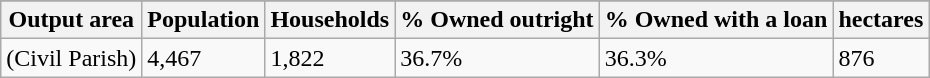<table class="wikitable">
<tr>
</tr>
<tr>
<th>Output area</th>
<th>Population</th>
<th>Households</th>
<th>% Owned outright</th>
<th>% Owned with a loan</th>
<th>hectares</th>
</tr>
<tr>
<td>(Civil Parish)</td>
<td>4,467</td>
<td>1,822</td>
<td>36.7%</td>
<td>36.3%</td>
<td>876</td>
</tr>
</table>
